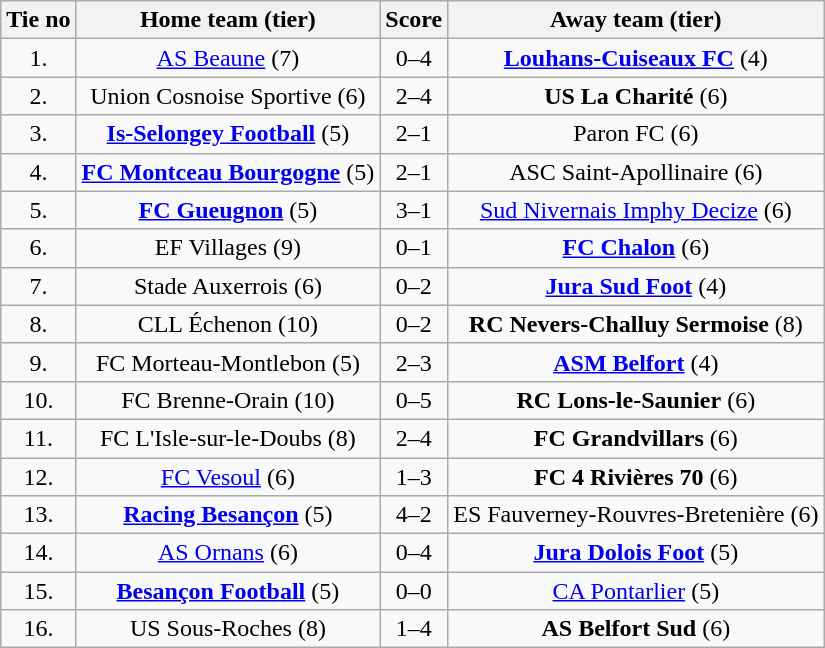<table class="wikitable" style="text-align: center">
<tr>
<th>Tie no</th>
<th>Home team (tier)</th>
<th>Score</th>
<th>Away team (tier)</th>
</tr>
<tr>
<td>1.</td>
<td><a href='#'>AS Beaune</a> (7)</td>
<td>0–4</td>
<td><strong><a href='#'>Louhans-Cuiseaux FC</a></strong> (4)</td>
</tr>
<tr>
<td>2.</td>
<td>Union Cosnoise Sportive (6)</td>
<td>2–4</td>
<td><strong>US La Charité</strong> (6)</td>
</tr>
<tr>
<td>3.</td>
<td><strong><a href='#'>Is-Selongey Football</a></strong> (5)</td>
<td>2–1</td>
<td>Paron FC (6)</td>
</tr>
<tr>
<td>4.</td>
<td><strong><a href='#'>FC Montceau Bourgogne</a></strong> (5)</td>
<td>2–1</td>
<td>ASC Saint-Apollinaire (6)</td>
</tr>
<tr>
<td>5.</td>
<td><strong><a href='#'>FC Gueugnon</a></strong> (5)</td>
<td>3–1</td>
<td><a href='#'>Sud Nivernais Imphy Decize</a> (6)</td>
</tr>
<tr>
<td>6.</td>
<td>EF Villages (9)</td>
<td>0–1</td>
<td><strong><a href='#'>FC Chalon</a></strong> (6)</td>
</tr>
<tr>
<td>7.</td>
<td>Stade Auxerrois (6)</td>
<td>0–2</td>
<td><strong><a href='#'>Jura Sud Foot</a></strong> (4)</td>
</tr>
<tr>
<td>8.</td>
<td>CLL Échenon (10)</td>
<td>0–2</td>
<td><strong>RC Nevers-Challuy Sermoise</strong> (8)</td>
</tr>
<tr>
<td>9.</td>
<td>FC Morteau-Montlebon (5)</td>
<td>2–3</td>
<td><strong><a href='#'>ASM Belfort</a></strong> (4)</td>
</tr>
<tr>
<td>10.</td>
<td>FC Brenne-Orain (10)</td>
<td>0–5</td>
<td><strong>RC Lons-le-Saunier</strong> (6)</td>
</tr>
<tr>
<td>11.</td>
<td>FC L'Isle-sur-le-Doubs (8)</td>
<td>2–4 </td>
<td><strong>FC Grandvillars</strong> (6)</td>
</tr>
<tr>
<td>12.</td>
<td><a href='#'>FC Vesoul</a> (6)</td>
<td>1–3</td>
<td><strong>FC 4 Rivières 70</strong> (6)</td>
</tr>
<tr>
<td>13.</td>
<td><strong><a href='#'>Racing Besançon</a></strong> (5)</td>
<td>4–2</td>
<td>ES Fauverney-Rouvres-Bretenière (6)</td>
</tr>
<tr>
<td>14.</td>
<td><a href='#'>AS Ornans</a> (6)</td>
<td>0–4</td>
<td><strong><a href='#'>Jura Dolois Foot</a></strong> (5)</td>
</tr>
<tr>
<td>15.</td>
<td><strong><a href='#'>Besançon Football</a></strong> (5)</td>
<td>0–0 </td>
<td><a href='#'>CA Pontarlier</a> (5)</td>
</tr>
<tr>
<td>16.</td>
<td>US Sous-Roches (8)</td>
<td>1–4</td>
<td><strong>AS Belfort Sud</strong> (6)</td>
</tr>
</table>
